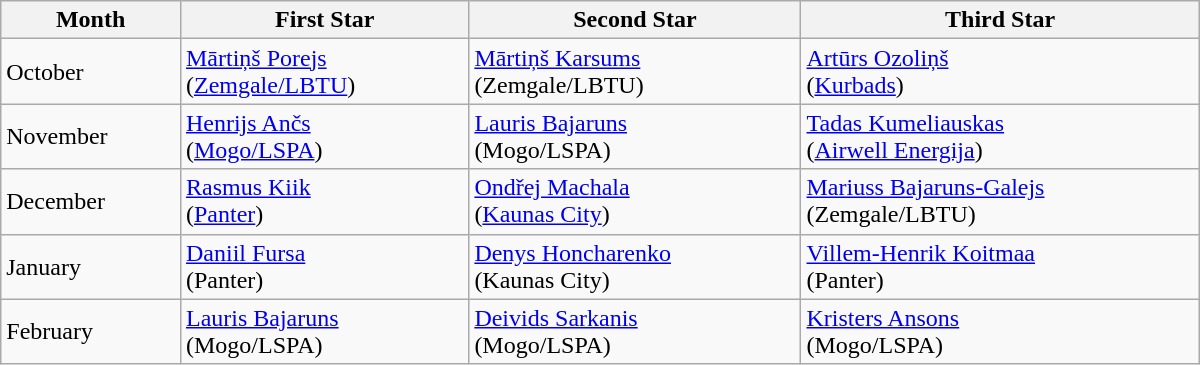<table class="wikitable" style="width:50em;">
<tr>
<th>Month</th>
<th>First Star</th>
<th>Second Star</th>
<th>Third Star</th>
</tr>
<tr>
<td>October</td>
<td><a href='#'>Mārtiņš Porejs</a><br>(<a href='#'>Zemgale/LBTU</a>)</td>
<td><a href='#'>Mārtiņš Karsums</a><br>(Zemgale/LBTU)</td>
<td><a href='#'>Artūrs Ozoliņš</a><br>(<a href='#'>Kurbads</a>)</td>
</tr>
<tr>
<td>November</td>
<td><a href='#'>Henrijs Ančs</a><br>(<a href='#'>Mogo/LSPA</a>)</td>
<td><a href='#'>Lauris Bajaruns</a><br>(Mogo/LSPA)</td>
<td><a href='#'>Tadas Kumeliauskas</a><br>(<a href='#'>Airwell Energija</a>)</td>
</tr>
<tr>
<td>December</td>
<td><a href='#'>Rasmus Kiik</a><br>(<a href='#'>Panter</a>)</td>
<td><a href='#'>Ondřej Machala</a><br>(<a href='#'>Kaunas City</a>)</td>
<td><a href='#'>Mariuss Bajaruns-Galejs</a><br>(Zemgale/LBTU)</td>
</tr>
<tr>
<td>January</td>
<td><a href='#'>Daniil Fursa</a><br>(Panter)</td>
<td><a href='#'>Denys Honcharenko</a><br>(Kaunas City)</td>
<td><a href='#'>Villem-Henrik Koitmaa</a><br>(Panter)</td>
</tr>
<tr>
<td>February</td>
<td><a href='#'>Lauris Bajaruns</a><br>(Mogo/LSPA)</td>
<td><a href='#'>Deivids Sarkanis</a><br>(Mogo/LSPA)</td>
<td><a href='#'>Kristers Ansons</a><br>(Mogo/LSPA)</td>
</tr>
</table>
